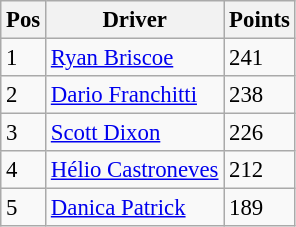<table class="wikitable" style="font-size: 95%;">
<tr>
<th>Pos</th>
<th>Driver</th>
<th>Points</th>
</tr>
<tr>
<td>1</td>
<td> <a href='#'>Ryan Briscoe</a></td>
<td>241</td>
</tr>
<tr>
<td>2</td>
<td> <a href='#'>Dario Franchitti</a></td>
<td>238</td>
</tr>
<tr>
<td>3</td>
<td> <a href='#'>Scott Dixon</a></td>
<td>226</td>
</tr>
<tr>
<td>4</td>
<td> <a href='#'>Hélio Castroneves</a></td>
<td>212</td>
</tr>
<tr>
<td>5</td>
<td> <a href='#'>Danica Patrick</a></td>
<td>189</td>
</tr>
</table>
